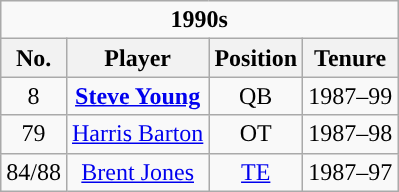<table class="wikitable" style="text-align:center">
<tr>
<td colspan="4"><strong>1990s</strong></td>
</tr>
<tr>
<th>No.</th>
<th>Player</th>
<th>Position</th>
<th>Tenure</th>
</tr>
<tr>
<td>8</td>
<td><strong><a href='#'>Steve Young</a></strong></td>
<td>QB</td>
<td>1987–99</td>
</tr>
<tr>
<td>79</td>
<td><a href='#'>Harris Barton</a></td>
<td>OT</td>
<td>1987–98</td>
</tr>
<tr>
<td>84/88</td>
<td><a href='#'>Brent Jones</a></td>
<td><a href='#'>TE</a></td>
<td>1987–97</td>
</tr>
</table>
